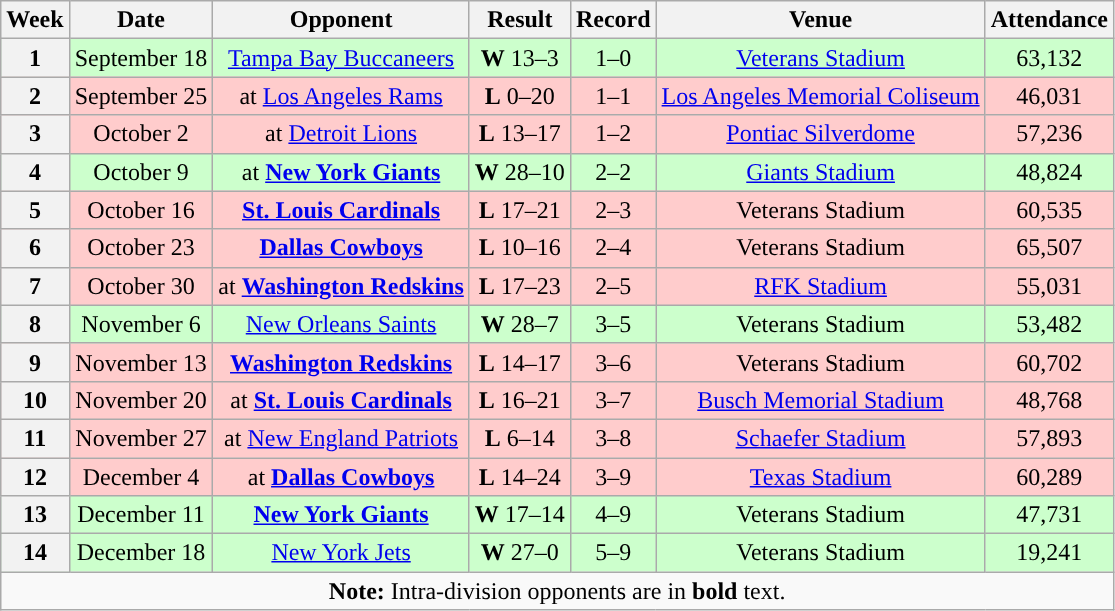<table class="wikitable" style="text-align:center">
<tr>
<th>Week</th>
<th>Date</th>
<th>Opponent</th>
<th>Result</th>
<th>Record</th>
<th>Venue</th>
<th>Attendance</th>
</tr>
<tr style="background:#cfc">
<th>1</th>
<td>September 18</td>
<td><a href='#'>Tampa Bay Buccaneers</a></td>
<td><strong>W</strong> 13–3</td>
<td>1–0</td>
<td><a href='#'>Veterans Stadium</a></td>
<td>63,132</td>
</tr>
<tr style="background:#fcc">
<th>2</th>
<td>September 25</td>
<td>at <a href='#'>Los Angeles Rams</a></td>
<td><strong>L</strong> 0–20</td>
<td>1–1</td>
<td><a href='#'>Los Angeles Memorial Coliseum</a></td>
<td>46,031</td>
</tr>
<tr style="background:#fcc">
<th>3</th>
<td>October 2</td>
<td>at <a href='#'>Detroit Lions</a></td>
<td><strong>L</strong> 13–17</td>
<td>1–2</td>
<td><a href='#'>Pontiac Silverdome</a></td>
<td>57,236</td>
</tr>
<tr style="background:#cfc">
<th>4</th>
<td>October 9</td>
<td>at <strong><a href='#'>New York Giants</a></strong></td>
<td><strong>W</strong> 28–10</td>
<td>2–2</td>
<td><a href='#'>Giants Stadium</a></td>
<td>48,824</td>
</tr>
<tr style="background: #fcc">
<th>5</th>
<td>October 16</td>
<td><strong><a href='#'>St. Louis Cardinals</a></strong></td>
<td><strong>L</strong> 17–21</td>
<td>2–3</td>
<td>Veterans Stadium</td>
<td>60,535</td>
</tr>
<tr style="background:#fcc">
<th>6</th>
<td>October 23</td>
<td><strong><a href='#'>Dallas Cowboys</a></strong></td>
<td><strong>L</strong> 10–16</td>
<td>2–4</td>
<td>Veterans Stadium</td>
<td>65,507</td>
</tr>
<tr style="background:#fcc">
<th>7</th>
<td>October 30</td>
<td>at <strong><a href='#'>Washington Redskins</a></strong></td>
<td><strong>L</strong> 17–23</td>
<td>2–5</td>
<td><a href='#'>RFK Stadium</a></td>
<td>55,031</td>
</tr>
<tr style="background:#cfc">
<th>8</th>
<td>November 6</td>
<td><a href='#'>New Orleans Saints</a></td>
<td><strong>W</strong> 28–7</td>
<td>3–5</td>
<td>Veterans Stadium</td>
<td>53,482</td>
</tr>
<tr style="background:#fcc">
<th>9</th>
<td>November 13</td>
<td><strong><a href='#'>Washington Redskins</a></strong></td>
<td><strong>L</strong> 14–17</td>
<td>3–6</td>
<td>Veterans Stadium</td>
<td>60,702</td>
</tr>
<tr style="background:#fcc">
<th>10</th>
<td>November 20</td>
<td>at <strong><a href='#'>St. Louis Cardinals</a></strong></td>
<td><strong>L</strong> 16–21</td>
<td>3–7</td>
<td><a href='#'>Busch Memorial Stadium</a></td>
<td>48,768</td>
</tr>
<tr style="background:#fcc">
<th>11</th>
<td>November 27</td>
<td>at <a href='#'>New England Patriots</a></td>
<td><strong>L</strong> 6–14</td>
<td>3–8</td>
<td><a href='#'>Schaefer Stadium</a></td>
<td>57,893</td>
</tr>
<tr style="background: #fcc">
<th>12</th>
<td>December 4</td>
<td>at <strong><a href='#'>Dallas Cowboys</a></strong></td>
<td><strong>L</strong> 14–24</td>
<td>3–9</td>
<td><a href='#'>Texas Stadium</a></td>
<td>60,289</td>
</tr>
<tr style="background:#cfc">
<th>13</th>
<td>December 11</td>
<td><strong><a href='#'>New York Giants</a></strong></td>
<td><strong>W</strong> 17–14</td>
<td>4–9</td>
<td>Veterans Stadium</td>
<td>47,731</td>
</tr>
<tr style="background:#cfc">
<th>14</th>
<td>December 18</td>
<td><a href='#'>New York Jets</a></td>
<td><strong>W</strong> 27–0</td>
<td>5–9</td>
<td>Veterans Stadium</td>
<td>19,241</td>
</tr>
<tr>
<td colspan="8"><strong>Note:</strong> Intra-division opponents are in <strong>bold</strong> text.</td>
</tr>
</table>
